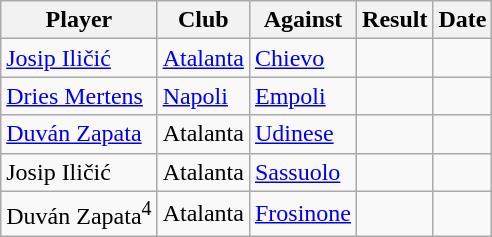<table class="wikitable sortable">
<tr>
<th>Player</th>
<th>Club</th>
<th>Against</th>
<th style="text-align:center;">Result</th>
<th>Date</th>
</tr>
<tr>
<td> <a href='#'>Josip Iličić</a></td>
<td><a href='#'>Atalanta</a></td>
<td><a href='#'>Chievo</a></td>
<td style="text-align:center;"> </td>
<td></td>
</tr>
<tr>
<td> <a href='#'>Dries Mertens</a></td>
<td><a href='#'>Napoli</a></td>
<td><a href='#'>Empoli</a></td>
<td style="text-align:center;"> </td>
<td></td>
</tr>
<tr>
<td> <a href='#'>Duván Zapata</a></td>
<td>Atalanta</td>
<td><a href='#'>Udinese</a></td>
<td style="text-align:center;"> </td>
<td></td>
</tr>
<tr>
<td> Josip Iličić</td>
<td>Atalanta</td>
<td><a href='#'>Sassuolo</a></td>
<td style="text-align:center;"> </td>
<td></td>
</tr>
<tr>
<td> Duván Zapata<sup>4</sup></td>
<td>Atalanta</td>
<td><a href='#'>Frosinone</a></td>
<td style="text-align:center;"> </td>
<td></td>
</tr>
</table>
